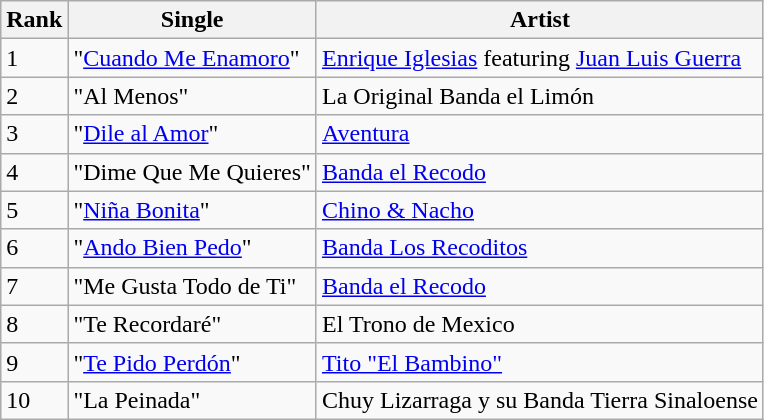<table class="wikitable sortable">
<tr>
<th>Rank</th>
<th>Single</th>
<th>Artist</th>
</tr>
<tr>
<td>1</td>
<td>"<a href='#'>Cuando Me Enamoro</a>"</td>
<td><a href='#'>Enrique Iglesias</a> featuring <a href='#'>Juan Luis Guerra</a></td>
</tr>
<tr>
<td>2</td>
<td>"Al Menos"</td>
<td>La Original Banda el Limón</td>
</tr>
<tr>
<td>3</td>
<td>"<a href='#'>Dile al Amor</a>"</td>
<td><a href='#'>Aventura</a></td>
</tr>
<tr>
<td>4</td>
<td>"Dime Que Me Quieres"</td>
<td><a href='#'>Banda el Recodo</a></td>
</tr>
<tr>
<td>5</td>
<td>"<a href='#'>Niña Bonita</a>"</td>
<td><a href='#'>Chino & Nacho</a></td>
</tr>
<tr>
<td>6</td>
<td>"<a href='#'>Ando Bien Pedo</a>"</td>
<td><a href='#'>Banda Los Recoditos</a></td>
</tr>
<tr>
<td>7</td>
<td>"Me Gusta Todo de Ti"</td>
<td><a href='#'>Banda el Recodo</a></td>
</tr>
<tr>
<td>8</td>
<td>"Te Recordaré"</td>
<td>El Trono de Mexico</td>
</tr>
<tr>
<td>9</td>
<td>"<a href='#'>Te Pido Perdón</a>"</td>
<td><a href='#'>Tito "El Bambino"</a></td>
</tr>
<tr>
<td>10</td>
<td>"La Peinada"</td>
<td>Chuy Lizarraga y su Banda Tierra Sinaloense</td>
</tr>
</table>
